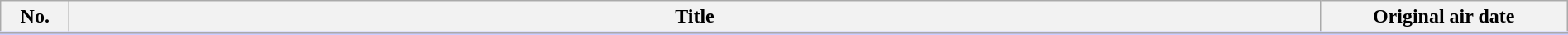<table class="wikitable" style="width:100%; margin:auto; background:#FFF;">
<tr style="border-bottom: 3px solid #CCF;">
<th style="width:3em;">No.</th>
<th>Title</th>
<th style="width:12em;">Original air date</th>
</tr>
<tr>
</tr>
</table>
